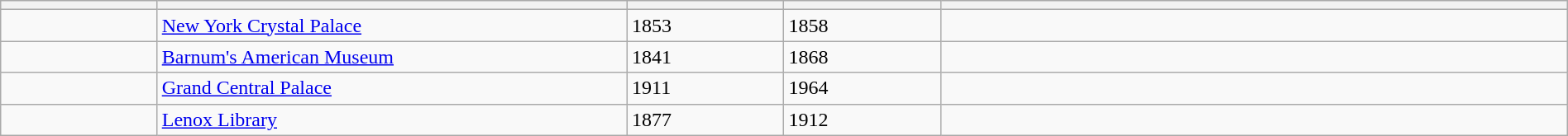<table class="wikitable sortable" style="width:100%;">
<tr>
<th style="width:10%;"></th>
<th style="width:30%;"></th>
<th style="width:10%;"></th>
<th style="width:10%;"></th>
<th style="width:40%;"></th>
</tr>
<tr>
<td></td>
<td><a href='#'>New York Crystal Palace</a></td>
<td>1853</td>
<td>1858</td>
<td></td>
</tr>
<tr>
<td></td>
<td><a href='#'>Barnum's American Museum</a></td>
<td>1841</td>
<td>1868</td>
<td></td>
</tr>
<tr>
<td></td>
<td><a href='#'>Grand Central Palace</a></td>
<td>1911</td>
<td>1964</td>
<td></td>
</tr>
<tr>
<td></td>
<td><a href='#'>Lenox Library</a></td>
<td>1877</td>
<td>1912</td>
<td></td>
</tr>
</table>
